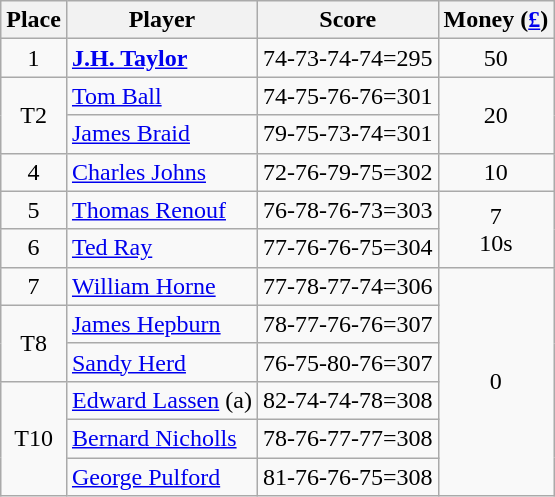<table class=wikitable>
<tr>
<th>Place</th>
<th>Player</th>
<th>Score</th>
<th>Money (<a href='#'>£</a>)</th>
</tr>
<tr>
<td align=center>1</td>
<td> <strong><a href='#'>J.H. Taylor</a></strong></td>
<td>74-73-74-74=295</td>
<td align=center>50</td>
</tr>
<tr>
<td rowspan=2 align=center>T2</td>
<td> <a href='#'>Tom Ball</a></td>
<td>74-75-76-76=301</td>
<td rowspan=2 align=center>20</td>
</tr>
<tr>
<td> <a href='#'>James Braid</a></td>
<td>79-75-73-74=301</td>
</tr>
<tr>
<td align=center>4</td>
<td> <a href='#'>Charles Johns</a></td>
<td>72-76-79-75=302</td>
<td align=center>10</td>
</tr>
<tr>
<td align=center>5</td>
<td> <a href='#'>Thomas Renouf</a></td>
<td>76-78-76-73=303</td>
<td rowspan=2 align=center>7<br>10s</td>
</tr>
<tr>
<td align=center>6</td>
<td> <a href='#'>Ted Ray</a></td>
<td>77-76-76-75=304</td>
</tr>
<tr>
<td align=center>7</td>
<td> <a href='#'>William Horne</a></td>
<td>77-78-77-74=306</td>
<td rowspan=6 align=center>0</td>
</tr>
<tr>
<td rowspan=2 align=center>T8</td>
<td> <a href='#'>James Hepburn</a></td>
<td>78-77-76-76=307</td>
</tr>
<tr>
<td> <a href='#'>Sandy Herd</a></td>
<td>76-75-80-76=307</td>
</tr>
<tr>
<td rowspan=3 align=center>T10</td>
<td> <a href='#'>Edward Lassen</a> (a)</td>
<td>82-74-74-78=308</td>
</tr>
<tr>
<td> <a href='#'>Bernard Nicholls</a></td>
<td>78-76-77-77=308</td>
</tr>
<tr>
<td> <a href='#'>George Pulford</a></td>
<td>81-76-76-75=308</td>
</tr>
</table>
